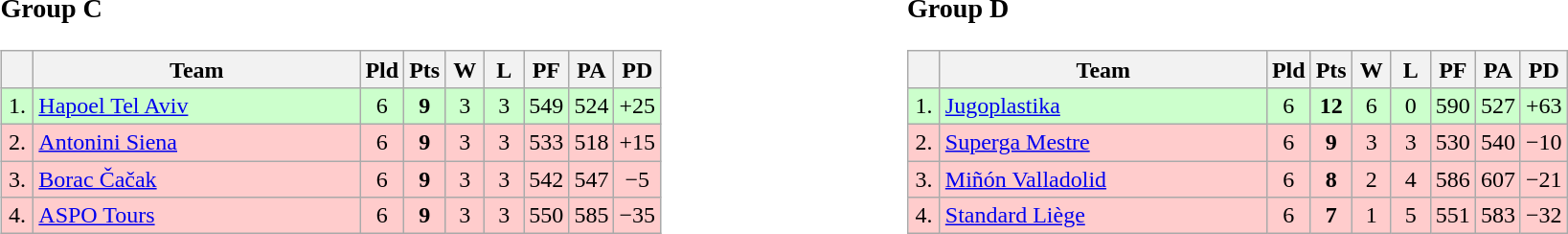<table>
<tr>
<td style="vertical-align:top; width:33%;"><br><h3>Group C</h3><table class="wikitable" style="text-align:center">
<tr>
<th width=15></th>
<th width=220>Team</th>
<th width=20>Pld</th>
<th width=20>Pts</th>
<th width=20>W</th>
<th width=20>L</th>
<th width=20>PF</th>
<th width=20>PA</th>
<th width=20>PD</th>
</tr>
<tr style="background: #ccffcc;">
<td>1.</td>
<td align=left> <a href='#'>Hapoel Tel Aviv</a></td>
<td>6</td>
<td><strong>9</strong></td>
<td>3</td>
<td>3</td>
<td>549</td>
<td>524</td>
<td>+25</td>
</tr>
<tr style="background: #ffcccc;">
<td>2.</td>
<td align=left> <a href='#'>Antonini Siena</a></td>
<td>6</td>
<td><strong>9</strong></td>
<td>3</td>
<td>3</td>
<td>533</td>
<td>518</td>
<td>+15</td>
</tr>
<tr style="background: #ffcccc;">
<td>3.</td>
<td align=left> <a href='#'>Borac Čačak</a></td>
<td>6</td>
<td><strong>9</strong></td>
<td>3</td>
<td>3</td>
<td>542</td>
<td>547</td>
<td>−5</td>
</tr>
<tr style="background: #ffcccc;">
<td>4.</td>
<td align=left> <a href='#'>ASPO Tours</a></td>
<td>6</td>
<td><strong>9</strong></td>
<td>3</td>
<td>3</td>
<td>550</td>
<td>585</td>
<td>−35</td>
</tr>
</table>
</td>
<td style="vertical-align:top; width:33%;"><br><h3>Group D</h3><table class="wikitable" style="text-align:center">
<tr>
<th width=15></th>
<th width=220>Team</th>
<th width=20>Pld</th>
<th width=20>Pts</th>
<th width=20>W</th>
<th width=20>L</th>
<th width=20>PF</th>
<th width=20>PA</th>
<th width=20>PD</th>
</tr>
<tr style="background: #ccffcc;">
<td>1.</td>
<td align=left> <a href='#'>Jugoplastika</a></td>
<td>6</td>
<td><strong>12</strong></td>
<td>6</td>
<td>0</td>
<td>590</td>
<td>527</td>
<td>+63</td>
</tr>
<tr style="background: #ffcccc;">
<td>2.</td>
<td align=left> <a href='#'>Superga Mestre</a></td>
<td>6</td>
<td><strong>9</strong></td>
<td>3</td>
<td>3</td>
<td>530</td>
<td>540</td>
<td>−10</td>
</tr>
<tr style="background: #ffcccc;">
<td>3.</td>
<td align=left> <a href='#'>Miñón Valladolid</a></td>
<td>6</td>
<td><strong>8</strong></td>
<td>2</td>
<td>4</td>
<td>586</td>
<td>607</td>
<td>−21</td>
</tr>
<tr style="background: #ffcccc;">
<td>4.</td>
<td align=left> <a href='#'>Standard Liège</a></td>
<td>6</td>
<td><strong>7</strong></td>
<td>1</td>
<td>5</td>
<td>551</td>
<td>583</td>
<td>−32</td>
</tr>
</table>
</td>
</tr>
</table>
